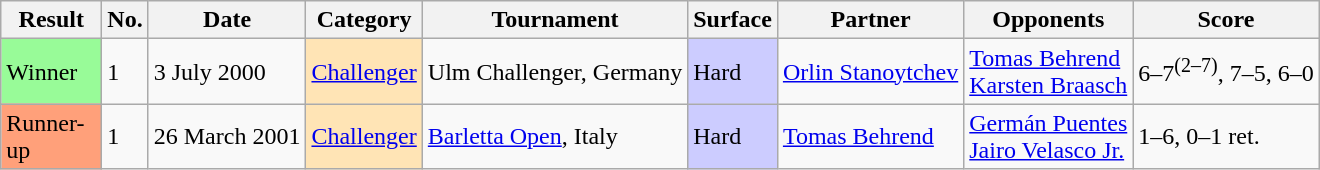<table class="sortable wikitable">
<tr>
<th scope="col" width=60>Result</th>
<th scope="col" class="unsortable">No.</th>
<th scope="col">Date</th>
<th scope="col" class="unsortable">Category</th>
<th scope="col">Tournament</th>
<th scope="col" class="unsortable">Surface</th>
<th scope="col">Partner</th>
<th scope="col">Opponents</th>
<th scope="col" class="unsortable">Score</th>
</tr>
<tr>
<td bgcolor=98FB98>Winner</td>
<td>1</td>
<td>3 July 2000</td>
<td style=background:#FFE4B5><a href='#'>Challenger</a></td>
<td>Ulm Challenger, Germany</td>
<td bgcolor=CCCCFF>Hard</td>
<td> <a href='#'>Orlin Stanoytchev</a></td>
<td> <a href='#'>Tomas Behrend</a><br> <a href='#'>Karsten Braasch</a></td>
<td>6–7<sup>(2–7)</sup>, 7–5, 6–0</td>
</tr>
<tr>
<td bgcolor=FFA07A>Runner-up</td>
<td>1</td>
<td>26 March 2001</td>
<td style=background:#FFE4B5><a href='#'>Challenger</a></td>
<td><a href='#'>Barletta Open</a>, Italy</td>
<td bgcolor=CCCCFF>Hard</td>
<td> <a href='#'>Tomas Behrend</a></td>
<td> <a href='#'>Germán Puentes</a><br> <a href='#'>Jairo Velasco Jr.</a></td>
<td>1–6, 0–1 ret.</td>
</tr>
</table>
